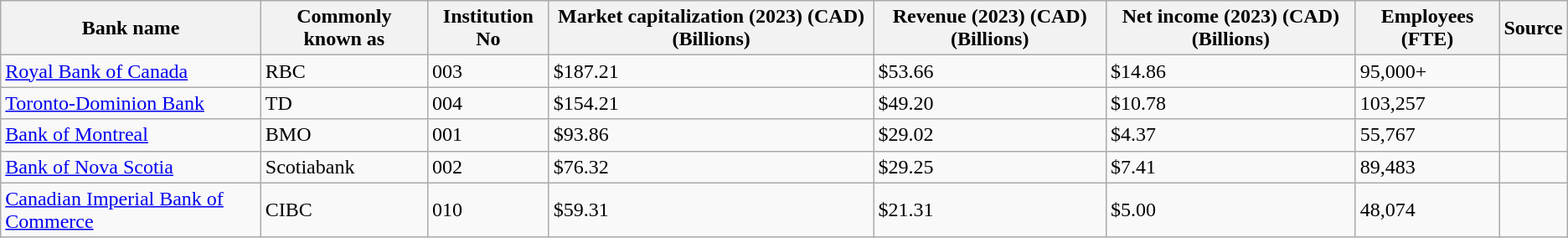<table class="wikitable sortable">
<tr>
<th>Bank name</th>
<th>Commonly known as</th>
<th>Institution No</th>
<th>Market capitalization (2023) (CAD) (Billions)</th>
<th>Revenue (2023) (CAD) (Billions)</th>
<th>Net income (2023) (CAD) (Billions)</th>
<th>Employees (FTE)</th>
<th>Source</th>
</tr>
<tr>
<td><a href='#'>Royal Bank of Canada</a></td>
<td>RBC</td>
<td>003</td>
<td>$187.21</td>
<td>$53.66</td>
<td>$14.86</td>
<td>95,000+</td>
<td></td>
</tr>
<tr>
<td><a href='#'>Toronto-Dominion Bank</a></td>
<td>TD</td>
<td>004</td>
<td>$154.21</td>
<td>$49.20</td>
<td>$10.78</td>
<td>103,257</td>
<td></td>
</tr>
<tr>
<td><a href='#'>Bank of Montreal</a></td>
<td>BMO</td>
<td>001</td>
<td>$93.86</td>
<td>$29.02</td>
<td>$4.37</td>
<td>55,767</td>
<td></td>
</tr>
<tr>
<td><a href='#'>Bank of Nova Scotia</a></td>
<td>Scotiabank</td>
<td>002</td>
<td>$76.32</td>
<td>$29.25</td>
<td>$7.41</td>
<td>89,483</td>
<td></td>
</tr>
<tr>
<td><a href='#'>Canadian Imperial Bank of Commerce</a></td>
<td>CIBC</td>
<td>010</td>
<td>$59.31</td>
<td>$21.31</td>
<td>$5.00</td>
<td>48,074</td>
<td></td>
</tr>
</table>
